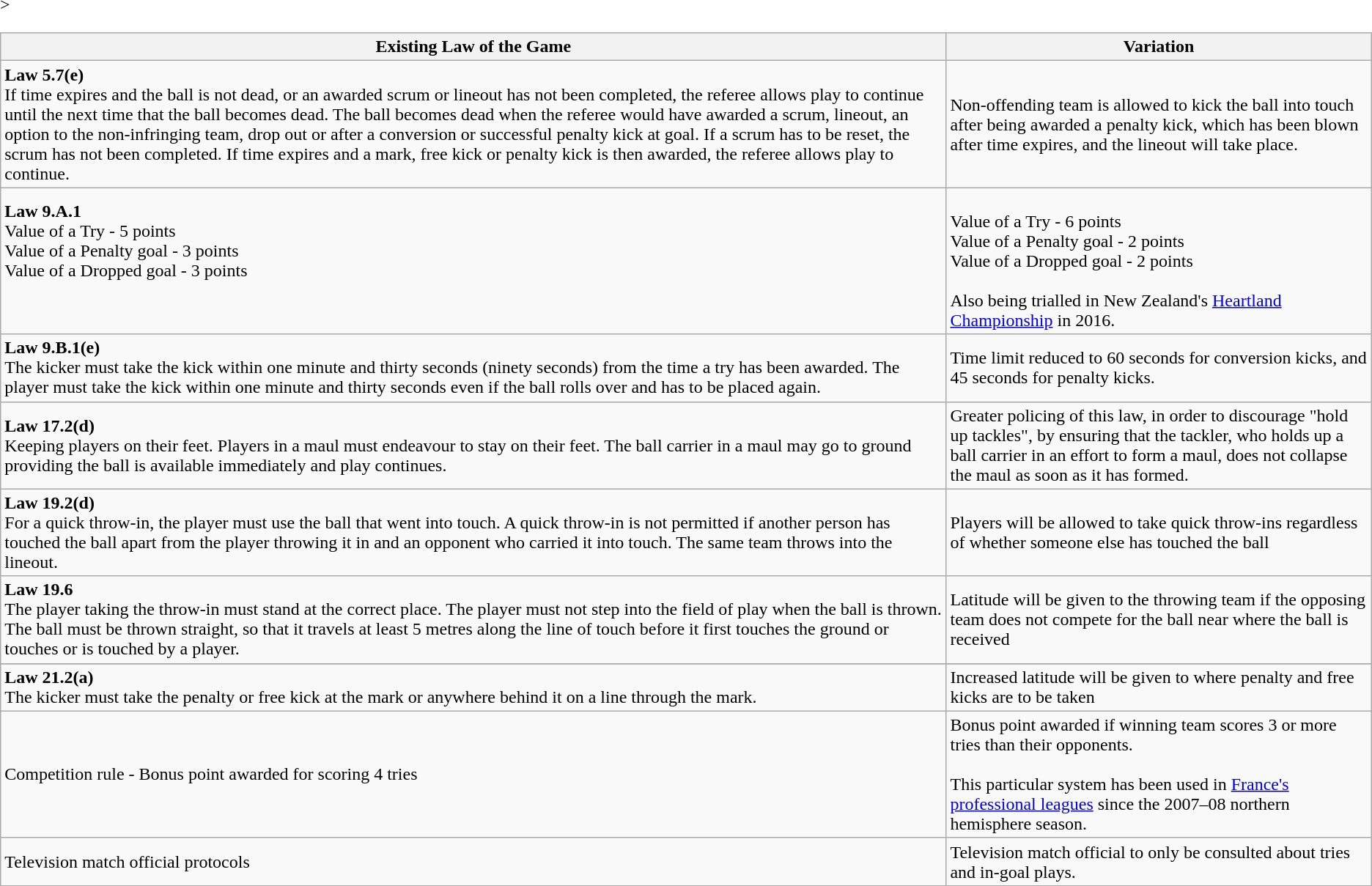<table class="wikitable">
<tr>
<th>Existing Law of the Game</th>
<th>Variation</th>
</tr>
<tr>
<td><strong>Law 5.7(e)</strong><br>If time expires and the ball is not dead, or an awarded scrum or lineout has not been completed, the referee allows play to continue until the next time that the ball becomes dead. The ball becomes dead when the referee would have awarded a scrum, lineout, an option to the non-infringing team, drop out or after a conversion or successful penalty kick at goal. If a scrum has to be reset, the scrum has not been completed. If time expires and a mark, free kick or penalty kick is then awarded, the referee allows play to continue.</td>
<td>Non-offending team is allowed to kick the ball into touch after being awarded a penalty kick, which has been blown after time expires, and the lineout will take place.</td>
</tr>
<tr>
<td><strong>Law 9.A.1</strong><br>Value of a Try - 5 points<br>Value of a Penalty goal - 3 points<br>Value of a Dropped goal - 3 points<br><br><br></td>
<td><br>Value of a Try - 6 points<br>Value of a Penalty goal - 2 points<br>Value of a Dropped goal - 2 points<br><br>Also being trialled in New Zealand's <a href='#'>Heartland Championship</a> in 2016.</td>
</tr>
<tr>
<td><strong>Law 9.B.1(e)</strong><br>The kicker must take the kick within one minute and thirty seconds (ninety seconds) from the time a try has been awarded. The player must take the kick within one minute and thirty seconds even if the ball rolls over and has to be placed again.</td>
<td>Time limit reduced to 60 seconds for conversion kicks, and 45 seconds for penalty kicks.</td>
</tr>
<tr>
<td><strong>Law 17.2(d)</strong><br>Keeping players on their feet. Players in a maul must endeavour to stay on their feet. The ball carrier in a maul may go to ground providing the ball is available immediately and play continues.</td>
<td>Greater policing of this law, in order to discourage "hold up tackles", by ensuring that the tackler, who holds up a ball carrier in an effort to form a maul, does not collapse the maul as soon as it has formed.</td>
</tr>
<tr>
<td><strong>Law 19.2(d)</strong><br>For a quick throw-in, the player must use the ball that went into touch. A quick throw-in is not permitted if another person has touched the ball apart from the player throwing it in and an opponent who carried it into touch. The same team throws into the lineout.</td>
<td>Players will be allowed to take quick throw-ins regardless of whether someone else has touched the ball</td>
</tr>
<tr>
<td><strong>Law 19.6</strong><br>The player taking the throw-in must stand at the correct place. The player must not step into the field of play when the ball is thrown. The ball must be thrown straight, so that it travels at least 5 metres along the line of touch before it first touches the ground or touches or is touched by a player.</td>
<td>Latitude will be given to the throwing team if the opposing team does not compete for the ball near where the ball is received</td>
</tr>
<tr>
</tr>
<tr -->>
</tr>
<tr>
<td><strong>Law 21.2(a)</strong><br>The kicker must take the penalty or free kick at the mark or anywhere behind it on a line through the mark.</td>
<td>Increased latitude will be given to where penalty and free kicks are to be taken</td>
</tr>
<tr>
<td>Competition rule - Bonus point awarded for scoring 4 tries</td>
<td>Bonus point awarded if winning team scores 3 or more tries than their opponents.<br><br>This particular system has been used in <a href='#'>France's professional leagues</a> since the 2007–08 northern hemisphere season.</td>
</tr>
<tr>
<td>Television match official protocols</td>
<td>Television match official to only be consulted about tries and in-goal plays.</td>
</tr>
</table>
